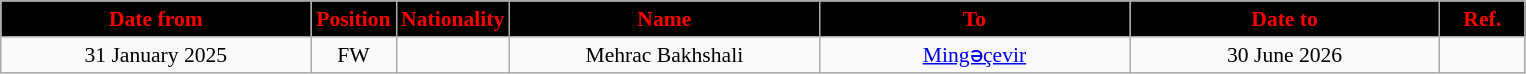<table class="wikitable" style="text-align:center; font-size:90%; ">
<tr>
<th style="background:#000000; color:#FF0000; width:200px;">Date from</th>
<th style="background:#000000; color:#FF0000; width:50px;">Position</th>
<th style="background:#000000; color:#FF0000; width:50px;">Nationality</th>
<th style="background:#000000; color:#FF0000; width:200px;">Name</th>
<th style="background:#000000; color:#FF0000; width:200px;">To</th>
<th style="background:#000000; color:#FF0000; width:200px;">Date to</th>
<th style="background:#000000; color:#FF0000; width:50px;">Ref.</th>
</tr>
<tr>
<td>31 January 2025</td>
<td>FW</td>
<td></td>
<td>Mehrac Bakhshali</td>
<td><a href='#'>Mingəçevir</a></td>
<td>30 June 2026</td>
<td></td>
</tr>
</table>
